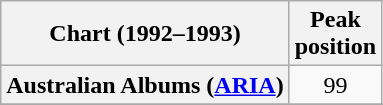<table class="wikitable sortable plainrowheaders" style="text-align:center">
<tr>
<th scope="col">Chart (1992–1993)</th>
<th scope="col">Peak<br>position</th>
</tr>
<tr>
<th scope="row">Australian Albums (<a href='#'>ARIA</a>)</th>
<td>99</td>
</tr>
<tr>
</tr>
<tr>
</tr>
<tr>
</tr>
</table>
